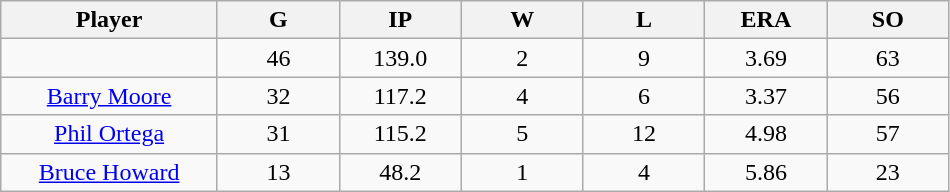<table class="wikitable sortable">
<tr>
<th bgcolor="#DDDDFF" width="16%">Player</th>
<th bgcolor="#DDDDFF" width="9%">G</th>
<th bgcolor="#DDDDFF" width="9%">IP</th>
<th bgcolor="#DDDDFF" width="9%">W</th>
<th bgcolor="#DDDDFF" width="9%">L</th>
<th bgcolor="#DDDDFF" width="9%">ERA</th>
<th bgcolor="#DDDDFF" width="9%">SO</th>
</tr>
<tr align="center">
<td></td>
<td>46</td>
<td>139.0</td>
<td>2</td>
<td>9</td>
<td>3.69</td>
<td>63</td>
</tr>
<tr align=center>
<td><a href='#'>Barry Moore</a></td>
<td>32</td>
<td>117.2</td>
<td>4</td>
<td>6</td>
<td>3.37</td>
<td>56</td>
</tr>
<tr align="center">
<td><a href='#'>Phil Ortega</a></td>
<td>31</td>
<td>115.2</td>
<td>5</td>
<td>12</td>
<td>4.98</td>
<td>57</td>
</tr>
<tr align=center>
<td><a href='#'>Bruce Howard</a></td>
<td>13</td>
<td>48.2</td>
<td>1</td>
<td>4</td>
<td>5.86</td>
<td>23</td>
</tr>
</table>
